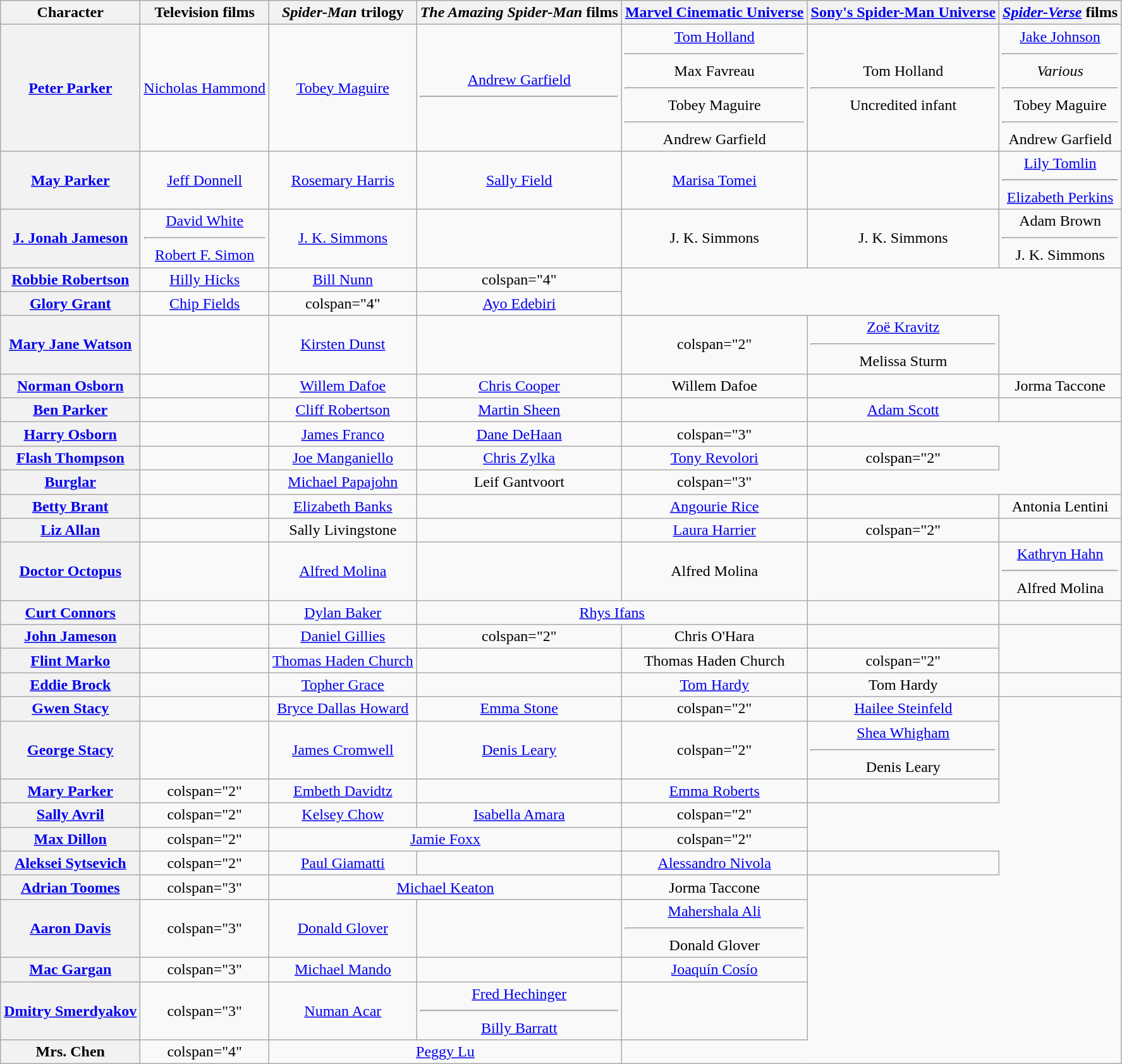<table class="wikitable" style="text-align:center;">
<tr>
<th>Character</th>
<th>Television films<br></th>
<th><em>Spider-Man</em> trilogy<br></th>
<th><em>The Amazing Spider-Man</em> films<br></th>
<th><a href='#'>Marvel Cinematic Universe</a><br></th>
<th><a href='#'>Sony's Spider-Man Universe</a><br></th>
<th><a href='#'><em>Spider-Verse</em></a> films<br></th>
</tr>
<tr>
<th><a href='#'>Peter Parker<br></a></th>
<td><a href='#'>Nicholas Hammond</a></td>
<td><a href='#'>Tobey Maguire</a></td>
<td><a href='#'>Andrew Garfield</a><hr></td>
<td><a href='#'>Tom Holland</a><hr>Max Favreau <hr>Tobey Maguire<hr>Andrew Garfield</td>
<td>Tom Holland <hr>Uncredited infant</td>
<td><a href='#'>Jake Johnson</a><hr><em>Various</em><hr>Tobey Maguire<hr>Andrew Garfield</td>
</tr>
<tr>
<th><a href='#'>May Parker</a></th>
<td><a href='#'>Jeff Donnell</a></td>
<td><a href='#'>Rosemary Harris</a></td>
<td><a href='#'>Sally Field</a></td>
<td><a href='#'>Marisa Tomei</a></td>
<td></td>
<td><a href='#'>Lily Tomlin</a><hr><a href='#'>Elizabeth Perkins</a></td>
</tr>
<tr>
<th><a href='#'>J. Jonah Jameson</a></th>
<td><a href='#'>David White</a><hr><a href='#'>Robert F. Simon</a></td>
<td><a href='#'>J. K. Simmons</a></td>
<td></td>
<td>J. K. Simmons</td>
<td>J. K. Simmons</td>
<td>Adam Brown<hr>J. K. Simmons</td>
</tr>
<tr>
<th><a href='#'>Robbie Robertson</a></th>
<td><a href='#'>Hilly Hicks</a></td>
<td><a href='#'>Bill Nunn</a></td>
<td>colspan="4" </td>
</tr>
<tr>
<th><a href='#'>Glory Grant</a></th>
<td><a href='#'>Chip Fields</a></td>
<td>colspan="4" </td>
<td><a href='#'>Ayo Edebiri</a></td>
</tr>
<tr>
<th><a href='#'>Mary Jane Watson</a></th>
<td></td>
<td><a href='#'>Kirsten Dunst</a></td>
<td> </td>
<td>colspan="2" </td>
<td><a href='#'>Zoë Kravitz</a><hr>Melissa Sturm</td>
</tr>
<tr>
<th><a href='#'>Norman Osborn</a></th>
<td></td>
<td><a href='#'>Willem Dafoe</a></td>
<td><a href='#'>Chris Cooper</a></td>
<td>Willem Dafoe</td>
<td></td>
<td>Jorma Taccone</td>
</tr>
<tr>
<th><a href='#'>Ben Parker</a></th>
<td></td>
<td><a href='#'>Cliff Robertson</a></td>
<td><a href='#'>Martin Sheen</a></td>
<td></td>
<td><a href='#'>Adam Scott</a></td>
<td></td>
</tr>
<tr>
<th><a href='#'>Harry Osborn</a></th>
<td></td>
<td><a href='#'>James Franco</a></td>
<td><a href='#'>Dane DeHaan</a></td>
<td>colspan="3" </td>
</tr>
<tr>
<th><a href='#'>Flash Thompson</a></th>
<td></td>
<td><a href='#'>Joe Manganiello</a></td>
<td><a href='#'>Chris Zylka</a></td>
<td><a href='#'>Tony Revolori</a></td>
<td>colspan="2" </td>
</tr>
<tr>
<th><a href='#'>Burglar</a></th>
<td></td>
<td><a href='#'>Michael Papajohn</a></td>
<td>Leif Gantvoort</td>
<td>colspan="3" </td>
</tr>
<tr>
<th><a href='#'>Betty Brant</a></th>
<td></td>
<td><a href='#'>Elizabeth Banks</a></td>
<td></td>
<td><a href='#'>Angourie Rice</a></td>
<td></td>
<td>Antonia Lentini</td>
</tr>
<tr>
<th><a href='#'>Liz Allan</a></th>
<td></td>
<td>Sally Livingstone</td>
<td></td>
<td><a href='#'>Laura Harrier</a></td>
<td>colspan="2" </td>
</tr>
<tr>
<th><a href='#'>Doctor Octopus</a></th>
<td></td>
<td><a href='#'>Alfred Molina</a></td>
<td></td>
<td>Alfred Molina</td>
<td></td>
<td><a href='#'>Kathryn Hahn</a><hr> Alfred Molina</td>
</tr>
<tr>
<th><a href='#'>Curt Connors</a></th>
<td></td>
<td><a href='#'>Dylan Baker</a></td>
<td colspan="2"><a href='#'>Rhys Ifans</a></td>
<td></td>
<td></td>
</tr>
<tr>
<th><a href='#'>John Jameson</a></th>
<td></td>
<td><a href='#'>Daniel Gillies</a></td>
<td>colspan="2" </td>
<td>Chris O'Hara</td>
<td></td>
</tr>
<tr>
<th><a href='#'>Flint Marko<br></a></th>
<td></td>
<td><a href='#'>Thomas Haden Church</a></td>
<td></td>
<td>Thomas Haden Church</td>
<td>colspan="2" </td>
</tr>
<tr>
<th><a href='#'>Eddie Brock</a><br></th>
<td></td>
<td><a href='#'>Topher Grace</a></td>
<td></td>
<td><a href='#'>Tom Hardy</a></td>
<td>Tom Hardy</td>
<td></td>
</tr>
<tr>
<th><a href='#'>Gwen Stacy</a></th>
<td></td>
<td><a href='#'>Bryce Dallas Howard</a></td>
<td><a href='#'>Emma Stone</a></td>
<td>colspan="2" </td>
<td><a href='#'>Hailee Steinfeld</a></td>
</tr>
<tr>
<th><a href='#'>George Stacy</a></th>
<td></td>
<td><a href='#'>James Cromwell</a></td>
<td><a href='#'>Denis Leary</a></td>
<td>colspan="2" </td>
<td><a href='#'>Shea Whigham</a><hr>Denis Leary</td>
</tr>
<tr>
<th><a href='#'>Mary Parker</a></th>
<td>colspan="2" </td>
<td><a href='#'>Embeth Davidtz</a></td>
<td></td>
<td><a href='#'>Emma Roberts</a></td>
<td></td>
</tr>
<tr>
<th><a href='#'>Sally Avril</a></th>
<td>colspan="2" </td>
<td><a href='#'>Kelsey Chow</a></td>
<td><a href='#'>Isabella Amara</a></td>
<td>colspan="2" </td>
</tr>
<tr>
<th><a href='#'>Max Dillon<br></a></th>
<td>colspan="2" </td>
<td colspan="2"><a href='#'>Jamie Foxx</a></td>
<td>colspan="2" </td>
</tr>
<tr>
<th><a href='#'>Aleksei Sytsevich<br></a></th>
<td>colspan="2" </td>
<td><a href='#'>Paul Giamatti</a></td>
<td></td>
<td><a href='#'>Alessandro Nivola</a></td>
<td></td>
</tr>
<tr>
<th><a href='#'>Adrian Toomes<br></a></th>
<td>colspan="3" </td>
<td colspan="2"><a href='#'>Michael Keaton</a></td>
<td>Jorma Taccone</td>
</tr>
<tr>
<th><a href='#'>Aaron Davis</a></th>
<td>colspan="3" </td>
<td><a href='#'>Donald Glover</a></td>
<td></td>
<td><a href='#'>Mahershala Ali</a><hr>Donald Glover</td>
</tr>
<tr>
<th><a href='#'>Mac Gargan</a></th>
<td>colspan="3" </td>
<td><a href='#'>Michael Mando</a></td>
<td></td>
<td><a href='#'>Joaquín Cosío</a></td>
</tr>
<tr>
<th><a href='#'>Dmitry Smerdyakov<br></a></th>
<td>colspan="3" </td>
<td><a href='#'>Numan Acar</a></td>
<td><a href='#'>Fred Hechinger</a><hr><a href='#'>Billy Barratt</a></td>
<td></td>
</tr>
<tr>
<th>Mrs. Chen</th>
<td>colspan="4" </td>
<td colspan="2"><a href='#'>Peggy Lu</a></td>
</tr>
</table>
